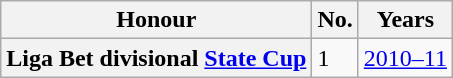<table class="wikitable plainrowheaders">
<tr>
<th scope=col>Honour</th>
<th scope=col>No.</th>
<th scope=col>Years</th>
</tr>
<tr>
<th scope=row>Liga Bet divisional <a href='#'>State Cup</a></th>
<td>1</td>
<td><a href='#'>2010–11</a></td>
</tr>
</table>
